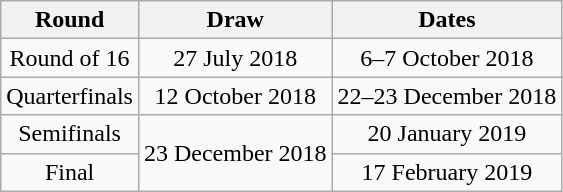<table class="wikitable" style="text-align:center;">
<tr>
<th>Round</th>
<th>Draw</th>
<th>Dates</th>
</tr>
<tr>
<td>Round of 16</td>
<td>27 July 2018</td>
<td>6–7 October 2018</td>
</tr>
<tr>
<td>Quarterfinals</td>
<td>12 October 2018</td>
<td>22–23 December 2018</td>
</tr>
<tr>
<td>Semifinals</td>
<td rowspan=2>23 December 2018</td>
<td>20 January 2019</td>
</tr>
<tr>
<td>Final</td>
<td>17 February 2019</td>
</tr>
</table>
